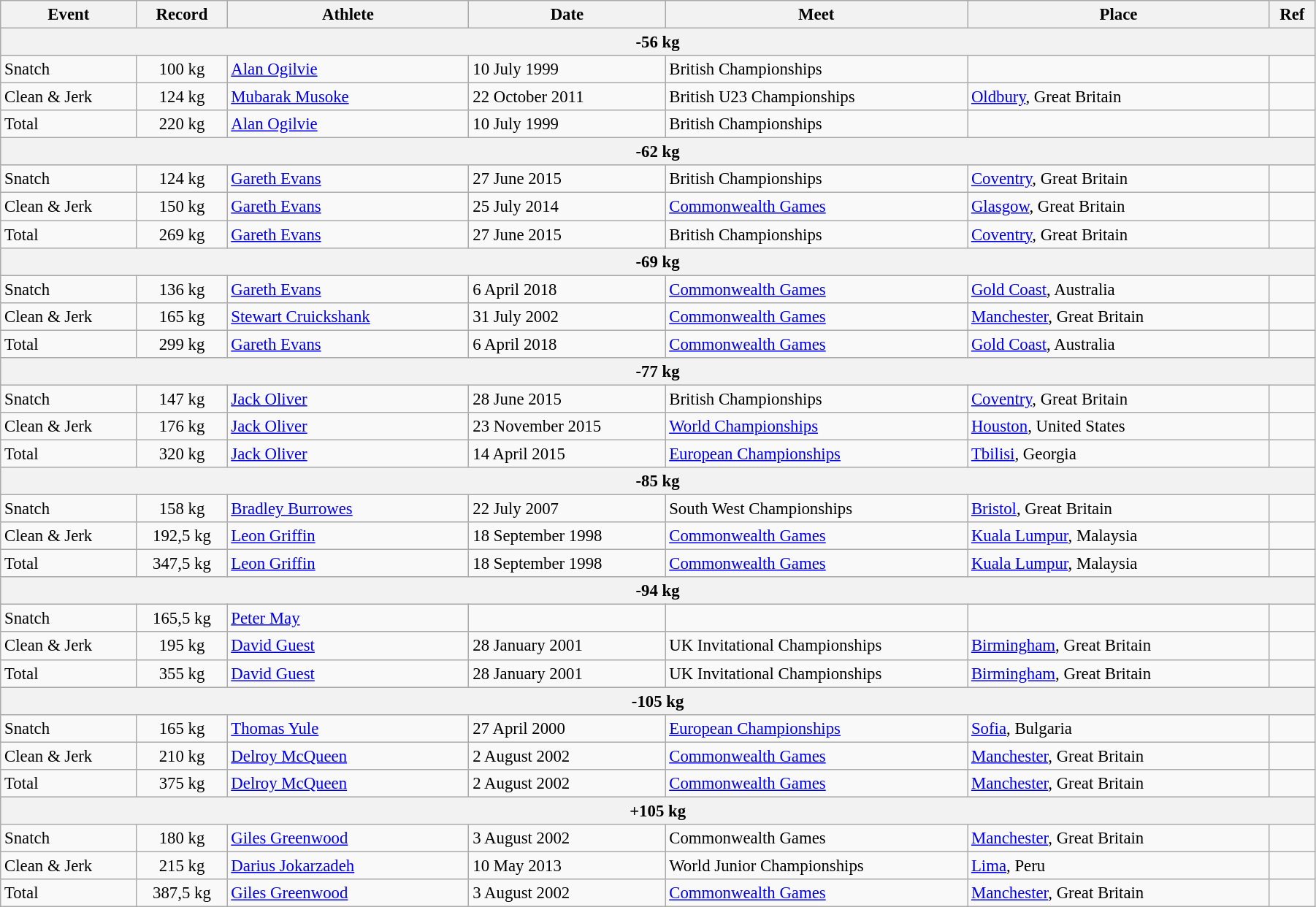<table class="wikitable" style="font-size:95%; width: 95%;">
<tr>
<th width=9%>Event</th>
<th width=6%>Record</th>
<th width=16%>Athlete</th>
<th width=13%>Date</th>
<th width=20%>Meet</th>
<th width=20%>Place</th>
<th width=3%>Ref</th>
</tr>
<tr bgcolor="#DDDDDD">
<th colspan="7">-56 kg</th>
</tr>
<tr>
<td>Snatch</td>
<td align=center>100 kg</td>
<td><a href='#'>Alan Ogilvie</a></td>
<td>10 July 1999</td>
<td>British Championships</td>
<td></td>
<td></td>
</tr>
<tr>
<td>Clean & Jerk</td>
<td align=center>124 kg</td>
<td><a href='#'>Mubarak Musoke</a></td>
<td>22 October 2011</td>
<td>British U23 Championships</td>
<td><a href='#'>Oldbury</a>, Great Britain</td>
<td></td>
</tr>
<tr>
<td>Total</td>
<td align=center>220 kg</td>
<td><a href='#'>Alan Ogilvie</a></td>
<td>10 July 1999</td>
<td>British Championships</td>
<td></td>
<td></td>
</tr>
<tr bgcolor="#DDDDDD">
<th colspan="7">-62 kg</th>
</tr>
<tr>
<td>Snatch</td>
<td align=center>124 kg</td>
<td><a href='#'>Gareth Evans</a></td>
<td>27 June 2015</td>
<td>British Championships</td>
<td><a href='#'>Coventry</a>, Great Britain</td>
<td></td>
</tr>
<tr>
<td>Clean & Jerk</td>
<td align=center>150 kg</td>
<td><a href='#'>Gareth Evans</a></td>
<td>25 July 2014</td>
<td><a href='#'>Commonwealth Games</a></td>
<td><a href='#'>Glasgow</a>, Great Britain</td>
<td></td>
</tr>
<tr>
<td>Total</td>
<td align=center>269 kg</td>
<td><a href='#'>Gareth Evans</a></td>
<td>27 June 2015</td>
<td>British Championships</td>
<td><a href='#'>Coventry</a>, Great Britain</td>
<td></td>
</tr>
<tr bgcolor="#DDDDDD">
<th colspan="7">-69 kg</th>
</tr>
<tr>
<td>Snatch</td>
<td align=center>136 kg</td>
<td><a href='#'>Gareth Evans</a></td>
<td>6 April 2018</td>
<td><a href='#'>Commonwealth Games</a></td>
<td><a href='#'>Gold Coast</a>, Australia</td>
<td></td>
</tr>
<tr>
<td>Clean & Jerk</td>
<td align=center>165 kg</td>
<td><a href='#'>Stewart Cruickshank</a></td>
<td>31 July 2002</td>
<td><a href='#'>Commonwealth Games</a></td>
<td><a href='#'>Manchester</a>, Great Britain</td>
<td></td>
</tr>
<tr>
<td>Total</td>
<td align=center>299 kg</td>
<td><a href='#'>Gareth Evans</a></td>
<td>6 April 2018</td>
<td><a href='#'>Commonwealth Games</a></td>
<td><a href='#'>Gold Coast</a>, Australia</td>
<td></td>
</tr>
<tr bgcolor="#DDDDDD">
<th colspan="7">-77 kg</th>
</tr>
<tr>
<td>Snatch</td>
<td align=center>147 kg</td>
<td><a href='#'>Jack Oliver</a></td>
<td>28 June 2015</td>
<td>British Championships</td>
<td><a href='#'>Coventry</a>, Great Britain</td>
<td></td>
</tr>
<tr>
<td>Clean & Jerk</td>
<td align=center>176 kg</td>
<td><a href='#'>Jack Oliver</a></td>
<td>23 November 2015</td>
<td><a href='#'>World Championships</a></td>
<td><a href='#'>Houston</a>, United States</td>
<td></td>
</tr>
<tr>
<td>Total</td>
<td align=center>320 kg</td>
<td><a href='#'>Jack Oliver</a></td>
<td>14 April 2015</td>
<td><a href='#'>European Championships</a></td>
<td><a href='#'>Tbilisi</a>, Georgia</td>
<td></td>
</tr>
<tr bgcolor="#DDDDDD">
<th colspan="7">-85 kg</th>
</tr>
<tr>
<td>Snatch</td>
<td align=center>158 kg</td>
<td><a href='#'>Bradley Burrowes</a></td>
<td>22 July 2007</td>
<td>South West Championships</td>
<td><a href='#'>Bristol</a>, Great Britain</td>
<td></td>
</tr>
<tr>
<td>Clean & Jerk</td>
<td align=center>192,5 kg</td>
<td><a href='#'>Leon Griffin</a></td>
<td>18 September 1998</td>
<td><a href='#'>Commonwealth Games</a></td>
<td><a href='#'>Kuala Lumpur</a>, Malaysia</td>
<td></td>
</tr>
<tr>
<td>Total</td>
<td align=center>347,5 kg</td>
<td><a href='#'>Leon Griffin</a></td>
<td>18 September 1998</td>
<td><a href='#'>Commonwealth Games</a></td>
<td><a href='#'>Kuala Lumpur</a>, Malaysia</td>
<td></td>
</tr>
<tr bgcolor="#DDDDDD">
<th colspan="7">-94 kg</th>
</tr>
<tr>
<td>Snatch</td>
<td align=center>165,5 kg</td>
<td><a href='#'>Peter May</a></td>
<td></td>
<td></td>
<td></td>
<td></td>
</tr>
<tr>
<td>Clean & Jerk</td>
<td align=center>195 kg</td>
<td><a href='#'>David Guest</a></td>
<td>28 January 2001</td>
<td>UK Invitational Championships</td>
<td><a href='#'>Birmingham</a>, Great Britain</td>
<td></td>
</tr>
<tr>
<td>Total</td>
<td align=center>355 kg</td>
<td><a href='#'>David Guest</a></td>
<td>28 January 2001</td>
<td>UK Invitational Championships</td>
<td><a href='#'>Birmingham</a>, Great Britain</td>
<td></td>
</tr>
<tr bgcolor="#DDDDDD">
<th colspan="7">-105 kg</th>
</tr>
<tr>
<td>Snatch</td>
<td align=center>165 kg</td>
<td><a href='#'>Thomas Yule</a></td>
<td>27 April 2000</td>
<td><a href='#'>European Championships</a></td>
<td><a href='#'>Sofia</a>, Bulgaria</td>
<td></td>
</tr>
<tr>
<td>Clean & Jerk</td>
<td align=center>210 kg</td>
<td><a href='#'>Delroy McQueen</a></td>
<td>2 August 2002</td>
<td><a href='#'>Commonwealth Games</a></td>
<td><a href='#'>Manchester</a>, Great Britain</td>
<td></td>
</tr>
<tr>
<td>Total</td>
<td align=center>375 kg</td>
<td><a href='#'>Delroy McQueen</a></td>
<td>2 August 2002</td>
<td><a href='#'>Commonwealth Games</a></td>
<td><a href='#'>Manchester</a>, Great Britain</td>
<td></td>
</tr>
<tr bgcolor="#DDDDDD">
<th colspan="7">+105 kg</th>
</tr>
<tr>
<td>Snatch</td>
<td align=center>180 kg</td>
<td><a href='#'>Giles Greenwood</a></td>
<td>3 August 2002</td>
<td>Commonwealth Games</td>
<td><a href='#'>Manchester</a>, Great Britain</td>
<td></td>
</tr>
<tr>
<td>Clean & Jerk</td>
<td align=center>215 kg</td>
<td><a href='#'>Darius Jokarzadeh</a></td>
<td>10 May 2013</td>
<td>World Junior Championships</td>
<td><a href='#'>Lima</a>, Peru</td>
<td></td>
</tr>
<tr>
<td>Total</td>
<td align=center>387,5 kg</td>
<td><a href='#'>Giles Greenwood</a></td>
<td>3 August 2002</td>
<td><a href='#'>Commonwealth Games</a></td>
<td><a href='#'>Manchester</a>, Great Britain</td>
<td></td>
</tr>
</table>
